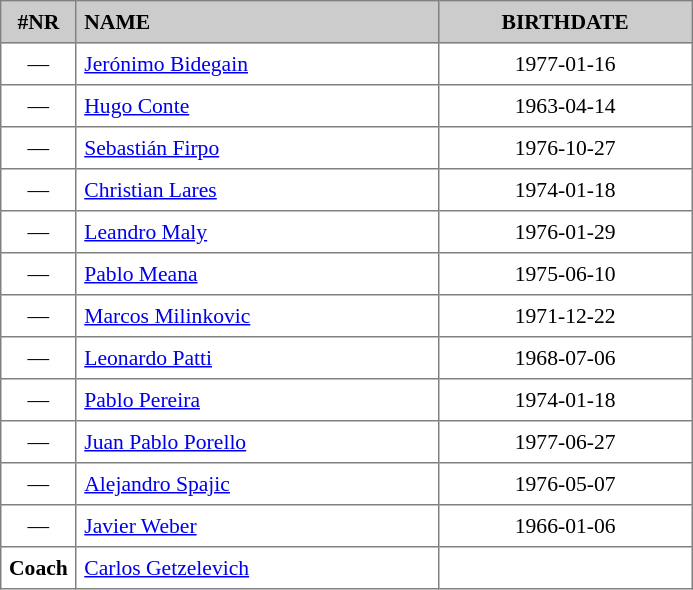<table border="1" cellspacing="2" cellpadding="5" style="border-collapse: collapse; font-size: 90%;">
<tr style="background: #cccccc">
<th>#NR</th>
<th style="text-align: left; width: 16em">NAME</th>
<th style="width: 11em">BIRTHDATE</th>
</tr>
<tr>
<td align="center">—</td>
<td><a href='#'>Jerónimo Bidegain</a></td>
<td align="center">1977-01-16</td>
</tr>
<tr>
<td align="center">—</td>
<td><a href='#'>Hugo Conte</a></td>
<td align="center">1963-04-14</td>
</tr>
<tr>
<td align="center">—</td>
<td><a href='#'>Sebastián Firpo</a></td>
<td align="center">1976-10-27</td>
</tr>
<tr>
<td align="center">—</td>
<td><a href='#'>Christian Lares</a></td>
<td align="center">1974-01-18</td>
</tr>
<tr>
<td align="center">—</td>
<td><a href='#'>Leandro Maly</a></td>
<td align="center">1976-01-29</td>
</tr>
<tr>
<td align="center">—</td>
<td><a href='#'>Pablo Meana</a></td>
<td align="center">1975-06-10</td>
</tr>
<tr>
<td align="center">—</td>
<td><a href='#'>Marcos Milinkovic</a></td>
<td align="center">1971-12-22</td>
</tr>
<tr>
<td align="center">—</td>
<td><a href='#'>Leonardo Patti</a></td>
<td align="center">1968-07-06</td>
</tr>
<tr>
<td align="center">—</td>
<td><a href='#'>Pablo Pereira</a></td>
<td align="center">1974-01-18</td>
</tr>
<tr>
<td align="center">—</td>
<td><a href='#'>Juan Pablo Porello</a></td>
<td align="center">1977-06-27</td>
</tr>
<tr>
<td align="center">—</td>
<td><a href='#'>Alejandro Spajic</a></td>
<td align="center">1976-05-07</td>
</tr>
<tr>
<td align="center">—</td>
<td><a href='#'>Javier Weber</a></td>
<td align="center">1966-01-06</td>
</tr>
<tr>
<td align="center"><strong>Coach</strong></td>
<td><a href='#'>Carlos Getzelevich</a></td>
<td align="center"></td>
</tr>
</table>
